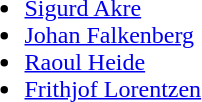<table>
<tr>
<td><br><ul><li><a href='#'>Sigurd Akre</a></li><li><a href='#'>Johan Falkenberg</a></li><li><a href='#'>Raoul Heide</a></li><li><a href='#'>Frithjof Lorentzen</a></li></ul></td>
</tr>
</table>
